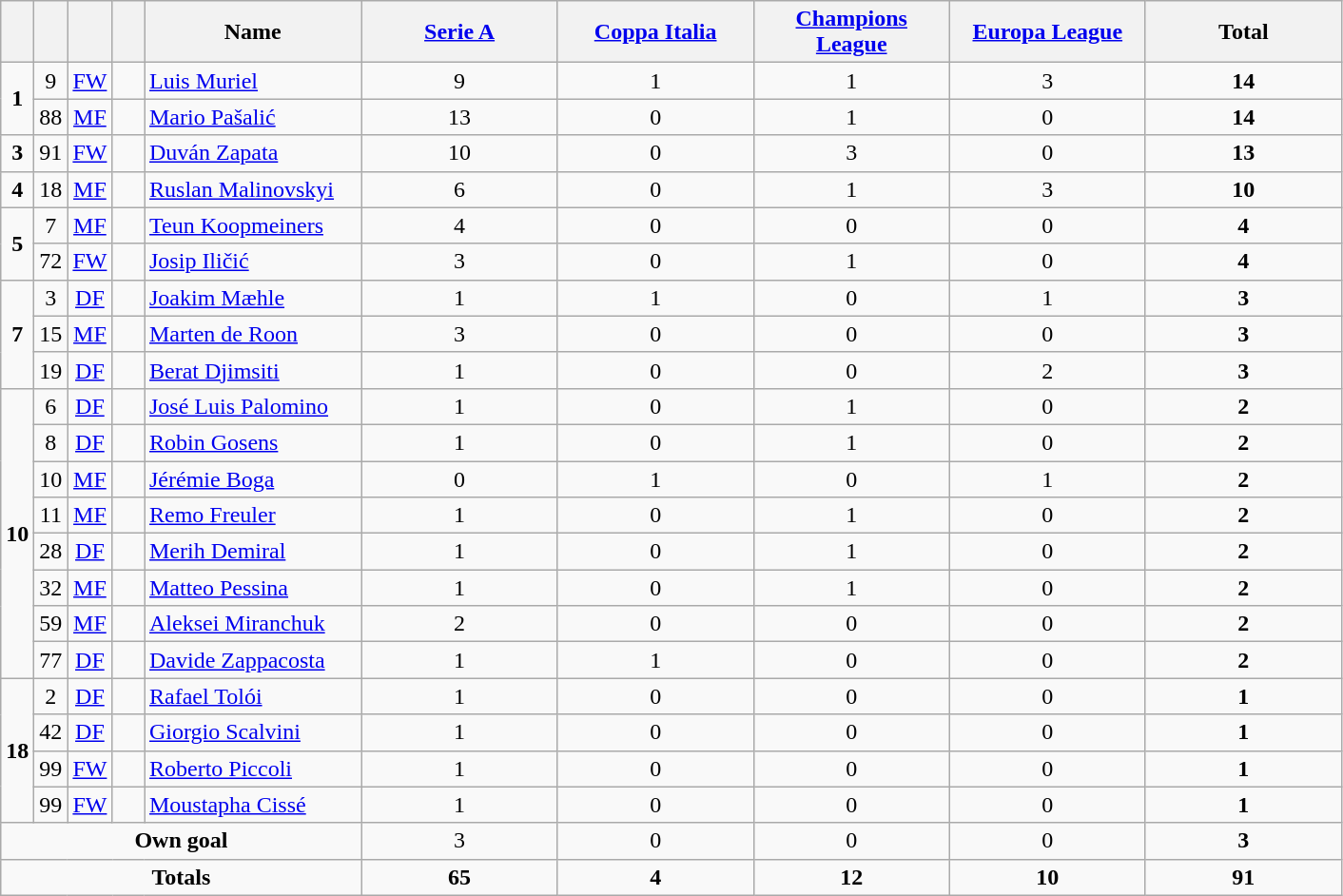<table class="wikitable" style="text-align:center">
<tr>
<th width=15></th>
<th width=15></th>
<th width=15></th>
<th width=15></th>
<th width=145>Name</th>
<th width=130><a href='#'>Serie A</a></th>
<th width=130><a href='#'>Coppa Italia</a></th>
<th width=130><a href='#'>Champions League</a></th>
<th width=130><a href='#'>Europa League</a></th>
<th width=130>Total</th>
</tr>
<tr>
<td rowspan=2><strong>1</strong></td>
<td>9</td>
<td><a href='#'>FW</a></td>
<td></td>
<td align=left><a href='#'>Luis Muriel</a></td>
<td>9</td>
<td>1</td>
<td>1</td>
<td>3</td>
<td><strong>14</strong></td>
</tr>
<tr>
<td>88</td>
<td><a href='#'>MF</a></td>
<td></td>
<td align=left><a href='#'>Mario Pašalić</a></td>
<td>13</td>
<td>0</td>
<td>1</td>
<td>0</td>
<td><strong>14</strong></td>
</tr>
<tr>
<td><strong>3</strong></td>
<td>91</td>
<td><a href='#'>FW</a></td>
<td></td>
<td align=left><a href='#'>Duván Zapata</a></td>
<td>10</td>
<td>0</td>
<td>3</td>
<td>0</td>
<td><strong>13</strong></td>
</tr>
<tr>
<td><strong>4</strong></td>
<td>18</td>
<td><a href='#'>MF</a></td>
<td></td>
<td align=left><a href='#'>Ruslan Malinovskyi</a></td>
<td>6</td>
<td>0</td>
<td>1</td>
<td>3</td>
<td><strong>10</strong></td>
</tr>
<tr>
<td rowspan=2><strong>5</strong></td>
<td>7</td>
<td><a href='#'>MF</a></td>
<td></td>
<td align=left><a href='#'>Teun Koopmeiners</a></td>
<td>4</td>
<td>0</td>
<td>0</td>
<td>0</td>
<td><strong>4</strong></td>
</tr>
<tr>
<td>72</td>
<td><a href='#'>FW</a></td>
<td></td>
<td align=left><a href='#'>Josip Iličić</a></td>
<td>3</td>
<td>0</td>
<td>1</td>
<td>0</td>
<td><strong>4</strong></td>
</tr>
<tr>
<td rowspan=3><strong>7</strong></td>
<td>3</td>
<td><a href='#'>DF</a></td>
<td></td>
<td align=left><a href='#'>Joakim Mæhle</a></td>
<td>1</td>
<td>1</td>
<td>0</td>
<td>1</td>
<td><strong>3</strong></td>
</tr>
<tr>
<td>15</td>
<td><a href='#'>MF</a></td>
<td></td>
<td align=left><a href='#'>Marten de Roon</a></td>
<td>3</td>
<td>0</td>
<td>0</td>
<td>0</td>
<td><strong>3</strong></td>
</tr>
<tr>
<td>19</td>
<td><a href='#'>DF</a></td>
<td></td>
<td align=left><a href='#'>Berat Djimsiti</a></td>
<td>1</td>
<td>0</td>
<td>0</td>
<td>2</td>
<td><strong>3</strong></td>
</tr>
<tr>
<td rowspan=8><strong>10</strong></td>
<td>6</td>
<td><a href='#'>DF</a></td>
<td></td>
<td align=left><a href='#'>José Luis Palomino</a></td>
<td>1</td>
<td>0</td>
<td>1</td>
<td>0</td>
<td><strong>2</strong></td>
</tr>
<tr>
<td>8</td>
<td><a href='#'>DF</a></td>
<td></td>
<td align=left><a href='#'>Robin Gosens</a></td>
<td>1</td>
<td>0</td>
<td>1</td>
<td>0</td>
<td><strong>2</strong></td>
</tr>
<tr>
<td>10</td>
<td><a href='#'>MF</a></td>
<td></td>
<td align=left><a href='#'>Jérémie Boga</a></td>
<td>0</td>
<td>1</td>
<td>0</td>
<td>1</td>
<td><strong>2</strong></td>
</tr>
<tr>
<td>11</td>
<td><a href='#'>MF</a></td>
<td></td>
<td align=left><a href='#'>Remo Freuler</a></td>
<td>1</td>
<td>0</td>
<td>1</td>
<td>0</td>
<td><strong>2</strong></td>
</tr>
<tr>
<td>28</td>
<td><a href='#'>DF</a></td>
<td></td>
<td align=left><a href='#'>Merih Demiral</a></td>
<td>1</td>
<td>0</td>
<td>1</td>
<td>0</td>
<td><strong>2</strong></td>
</tr>
<tr>
<td>32</td>
<td><a href='#'>MF</a></td>
<td></td>
<td align=left><a href='#'>Matteo Pessina</a></td>
<td>1</td>
<td>0</td>
<td>1</td>
<td>0</td>
<td><strong>2</strong></td>
</tr>
<tr>
<td>59</td>
<td><a href='#'>MF</a></td>
<td></td>
<td align=left><a href='#'>Aleksei Miranchuk</a></td>
<td>2</td>
<td>0</td>
<td>0</td>
<td>0</td>
<td><strong>2</strong></td>
</tr>
<tr>
<td>77</td>
<td><a href='#'>DF</a></td>
<td></td>
<td align=left><a href='#'>Davide Zappacosta</a></td>
<td>1</td>
<td>1</td>
<td>0</td>
<td>0</td>
<td><strong>2</strong></td>
</tr>
<tr>
<td rowspan=4><strong>18</strong></td>
<td>2</td>
<td><a href='#'>DF</a></td>
<td></td>
<td align=left><a href='#'>Rafael Tolói</a></td>
<td>1</td>
<td>0</td>
<td>0</td>
<td>0</td>
<td><strong>1</strong></td>
</tr>
<tr>
<td>42</td>
<td><a href='#'>DF</a></td>
<td></td>
<td align=left><a href='#'>Giorgio Scalvini</a></td>
<td>1</td>
<td>0</td>
<td>0</td>
<td>0</td>
<td><strong>1</strong></td>
</tr>
<tr>
<td>99</td>
<td><a href='#'>FW</a></td>
<td></td>
<td align=left><a href='#'>Roberto Piccoli</a></td>
<td>1</td>
<td>0</td>
<td>0</td>
<td>0</td>
<td><strong>1</strong></td>
</tr>
<tr>
<td>99</td>
<td><a href='#'>FW</a></td>
<td></td>
<td align=left><a href='#'>Moustapha Cissé</a></td>
<td>1</td>
<td>0</td>
<td>0</td>
<td>0</td>
<td><strong>1</strong></td>
</tr>
<tr>
<td colspan=5><strong>Own goal</strong></td>
<td>3</td>
<td>0</td>
<td>0</td>
<td>0</td>
<td><strong>3</strong></td>
</tr>
<tr>
<td colspan=5><strong>Totals</strong></td>
<td><strong>65</strong></td>
<td><strong>4</strong></td>
<td><strong>12</strong></td>
<td><strong>10</strong></td>
<td><strong>91</strong></td>
</tr>
</table>
